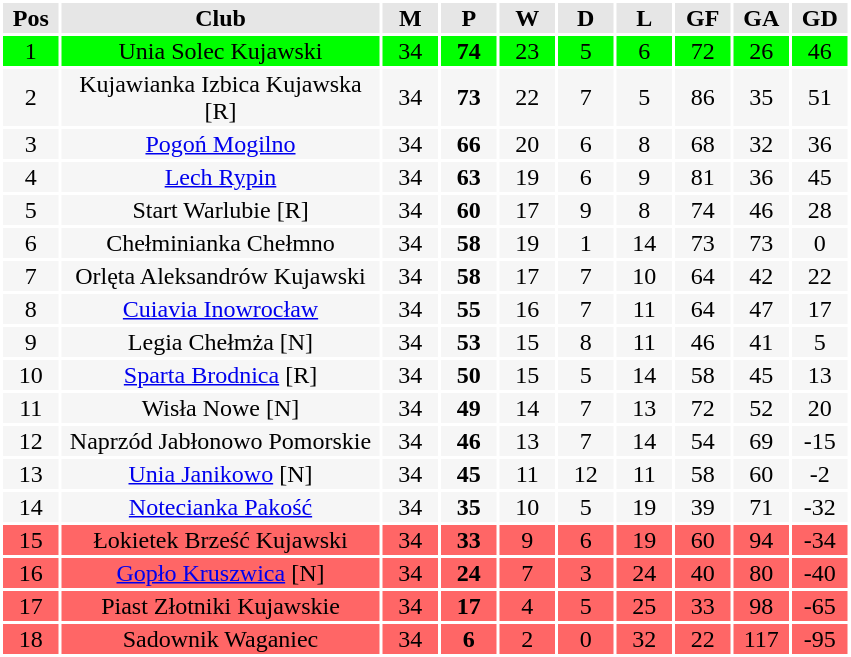<table class="toccolours" style="margin: 0;background:#ffffff;">
<tr bgcolor=#e6e6e6>
<th width=35px>Pos</th>
<th width=210px>Club</th>
<th width=35px>M</th>
<th width=35px>P</th>
<th width=35px>W</th>
<th width=35px>D</th>
<th width=35px>L</th>
<th width=35px>GF</th>
<th width=35px>GA</th>
<th width=35px>GD</th>
</tr>
<tr align=center bgcolor=#00FF00>
<td>1</td>
<td>Unia Solec Kujawski</td>
<td>34</td>
<td><strong>74</strong></td>
<td>23</td>
<td>5</td>
<td>6</td>
<td>72</td>
<td>26</td>
<td>46</td>
</tr>
<tr align=center bgcolor=#f6f6f6>
<td>2</td>
<td>Kujawianka Izbica Kujawska <span>[R]</span><noinclude></td>
<td>34</td>
<td><strong>73</strong></td>
<td>22</td>
<td>7</td>
<td>5</td>
<td>86</td>
<td>35</td>
<td>51</td>
</tr>
<tr align=center bgcolor=#f6f6f6>
<td>3</td>
<td><a href='#'>Pogoń Mogilno</a></td>
<td>34</td>
<td><strong>66</strong></td>
<td>20</td>
<td>6</td>
<td>8</td>
<td>68</td>
<td>32</td>
<td>36</td>
</tr>
<tr align=center bgcolor=#f6f6f6>
<td>4</td>
<td><a href='#'>Lech Rypin</a></td>
<td>34</td>
<td><strong>63</strong></td>
<td>19</td>
<td>6</td>
<td>9</td>
<td>81</td>
<td>36</td>
<td>45</td>
</tr>
<tr align=center bgcolor=#f6f6f6>
<td>5</td>
<td>Start Warlubie <span>[R]</span><noinclude></td>
<td>34</td>
<td><strong>60</strong></td>
<td>17</td>
<td>9</td>
<td>8</td>
<td>74</td>
<td>46</td>
<td>28</td>
</tr>
<tr align=center bgcolor=#f6f6f6>
<td>6</td>
<td>Chełminianka Chełmno</td>
<td>34</td>
<td><strong>58</strong></td>
<td>19</td>
<td>1</td>
<td>14</td>
<td>73</td>
<td>73</td>
<td>0</td>
</tr>
<tr align=center bgcolor=#f6f6f6>
<td>7</td>
<td>Orlęta Aleksandrów Kujawski</td>
<td>34</td>
<td><strong>58</strong></td>
<td>17</td>
<td>7</td>
<td>10</td>
<td>64</td>
<td>42</td>
<td>22</td>
</tr>
<tr align=center bgcolor=#f6f6f6>
<td>8</td>
<td><a href='#'>Cuiavia Inowrocław</a></td>
<td>34</td>
<td><strong>55</strong></td>
<td>16</td>
<td>7</td>
<td>11</td>
<td>64</td>
<td>47</td>
<td>17</td>
</tr>
<tr align=center bgcolor=#f6f6f6>
<td>9</td>
<td>Legia Chełmża <span>[N]</span><noinclude></td>
<td>34</td>
<td><strong>53</strong></td>
<td>15</td>
<td>8</td>
<td>11</td>
<td>46</td>
<td>41</td>
<td>5</td>
</tr>
<tr align=center bgcolor=#f6f6f6>
<td>10</td>
<td><a href='#'>Sparta Brodnica</a> <span>[R]</span><noinclude></td>
<td>34</td>
<td><strong>50</strong></td>
<td>15</td>
<td>5</td>
<td>14</td>
<td>58</td>
<td>45</td>
<td>13</td>
</tr>
<tr align=center bgcolor=#f6f6f6>
<td>11</td>
<td>Wisła Nowe <span>[N]</span><noinclude></td>
<td>34</td>
<td><strong>49</strong></td>
<td>14</td>
<td>7</td>
<td>13</td>
<td>72</td>
<td>52</td>
<td>20</td>
</tr>
<tr align=center bgcolor=#f6f6f6>
<td>12</td>
<td>Naprzód Jabłonowo Pomorskie</td>
<td>34</td>
<td><strong>46</strong></td>
<td>13</td>
<td>7</td>
<td>14</td>
<td>54</td>
<td>69</td>
<td>-15</td>
</tr>
<tr align=center bgcolor=#f6f6f6>
<td>13</td>
<td><a href='#'>Unia Janikowo</a> <span>[N]</span><noinclude></td>
<td>34</td>
<td><strong>45</strong></td>
<td>11</td>
<td>12</td>
<td>11</td>
<td>58</td>
<td>60</td>
<td>-2</td>
</tr>
<tr align=center bgcolor=#f6f6f6>
<td>14</td>
<td><a href='#'>Notecianka Pakość</a></td>
<td>34</td>
<td><strong>35</strong></td>
<td>10</td>
<td>5</td>
<td>19</td>
<td>39</td>
<td>71</td>
<td>-32</td>
</tr>
<tr align=center bgcolor=#ff6666>
<td>15</td>
<td>Łokietek Brześć Kujawski</td>
<td>34</td>
<td><strong>33</strong></td>
<td>9</td>
<td>6</td>
<td>19</td>
<td>60</td>
<td>94</td>
<td>-34</td>
</tr>
<tr align=center bgcolor=#ff6666>
<td>16</td>
<td><a href='#'>Gopło Kruszwica</a> <span>[N]</span><noinclude></td>
<td>34</td>
<td><strong>24</strong></td>
<td>7</td>
<td>3</td>
<td>24</td>
<td>40</td>
<td>80</td>
<td>-40</td>
</tr>
<tr align=center bgcolor=#ff6666>
<td>17</td>
<td>Piast Złotniki Kujawskie</td>
<td>34</td>
<td><strong>17</strong></td>
<td>4</td>
<td>5</td>
<td>25</td>
<td>33</td>
<td>98</td>
<td>-65</td>
</tr>
<tr align=center bgcolor=#ff6666>
<td>18</td>
<td>Sadownik Waganiec</td>
<td>34</td>
<td><strong>6</strong></td>
<td>2</td>
<td>0</td>
<td>32</td>
<td>22</td>
<td>117</td>
<td>-95</td>
</tr>
</table>
